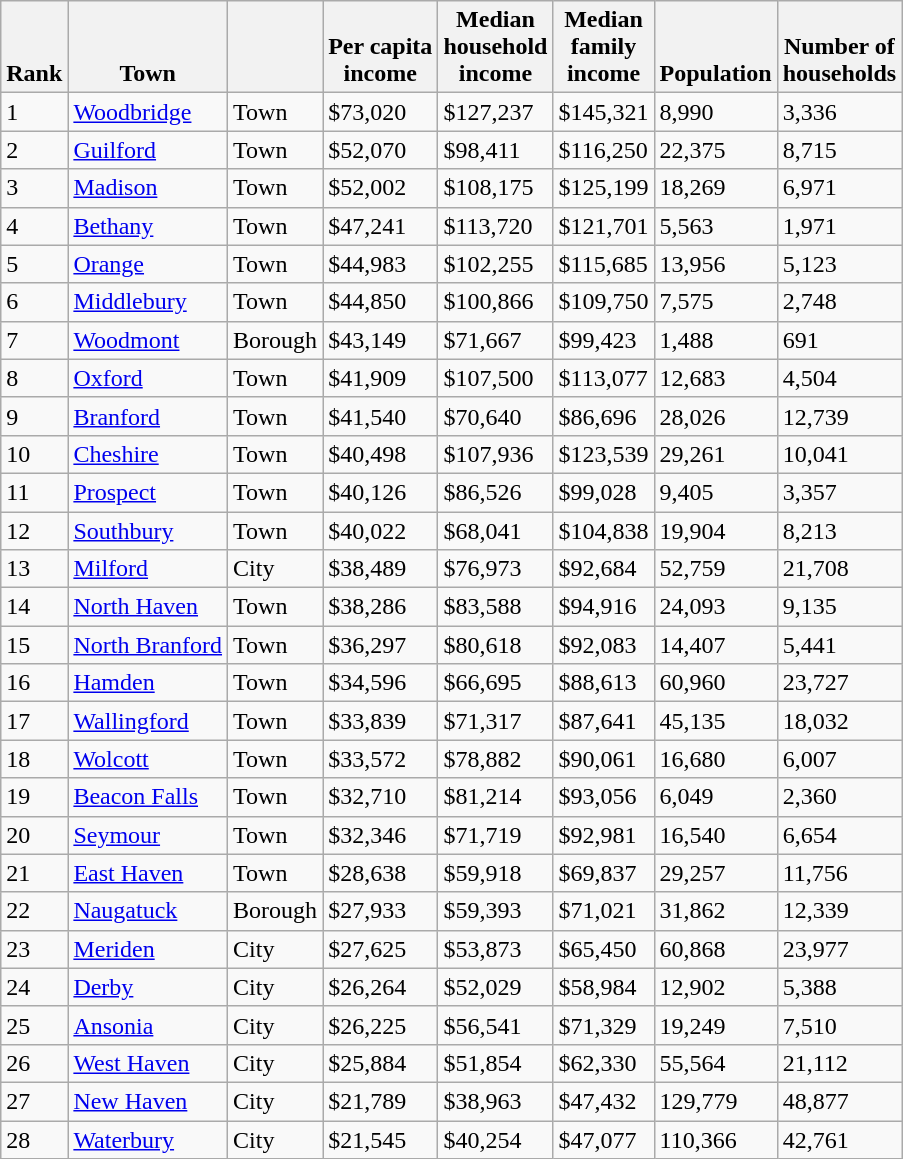<table class="wikitable sortable">
<tr valign=bottom>
<th>Rank</th>
<th>Town</th>
<th></th>
<th>Per capita<br>income</th>
<th>Median<br>household<br>income</th>
<th>Median<br>family<br>income</th>
<th>Population</th>
<th>Number of<br>households</th>
</tr>
<tr>
<td>1</td>
<td><a href='#'>Woodbridge</a></td>
<td>Town</td>
<td>$73,020</td>
<td>$127,237</td>
<td>$145,321</td>
<td>8,990</td>
<td>3,336</td>
</tr>
<tr>
<td>2</td>
<td><a href='#'>Guilford</a></td>
<td>Town</td>
<td>$52,070</td>
<td>$98,411</td>
<td>$116,250</td>
<td>22,375</td>
<td>8,715</td>
</tr>
<tr>
<td>3</td>
<td><a href='#'>Madison</a></td>
<td>Town</td>
<td>$52,002</td>
<td>$108,175</td>
<td>$125,199</td>
<td>18,269</td>
<td>6,971</td>
</tr>
<tr>
<td>4</td>
<td><a href='#'>Bethany</a></td>
<td>Town</td>
<td>$47,241</td>
<td>$113,720</td>
<td>$121,701</td>
<td>5,563</td>
<td>1,971</td>
</tr>
<tr>
<td>5</td>
<td><a href='#'>Orange</a></td>
<td>Town</td>
<td>$44,983</td>
<td>$102,255</td>
<td>$115,685</td>
<td>13,956</td>
<td>5,123</td>
</tr>
<tr>
<td>6</td>
<td><a href='#'>Middlebury</a></td>
<td>Town</td>
<td>$44,850</td>
<td>$100,866</td>
<td>$109,750</td>
<td>7,575</td>
<td>2,748</td>
</tr>
<tr>
<td>7</td>
<td><a href='#'>Woodmont</a></td>
<td>Borough</td>
<td>$43,149</td>
<td>$71,667</td>
<td>$99,423</td>
<td>1,488</td>
<td>691</td>
</tr>
<tr>
<td>8</td>
<td><a href='#'>Oxford</a></td>
<td>Town</td>
<td>$41,909</td>
<td>$107,500</td>
<td>$113,077</td>
<td>12,683</td>
<td>4,504</td>
</tr>
<tr>
<td>9</td>
<td><a href='#'>Branford</a></td>
<td>Town</td>
<td>$41,540</td>
<td>$70,640</td>
<td>$86,696</td>
<td>28,026</td>
<td>12,739</td>
</tr>
<tr>
<td>10</td>
<td><a href='#'>Cheshire</a></td>
<td>Town</td>
<td>$40,498</td>
<td>$107,936</td>
<td>$123,539</td>
<td>29,261</td>
<td>10,041</td>
</tr>
<tr>
<td>11</td>
<td><a href='#'>Prospect</a></td>
<td>Town</td>
<td>$40,126</td>
<td>$86,526</td>
<td>$99,028</td>
<td>9,405</td>
<td>3,357</td>
</tr>
<tr>
<td>12</td>
<td><a href='#'>Southbury</a></td>
<td>Town</td>
<td>$40,022</td>
<td>$68,041</td>
<td>$104,838</td>
<td>19,904</td>
<td>8,213</td>
</tr>
<tr>
<td>13</td>
<td><a href='#'>Milford</a></td>
<td>City</td>
<td>$38,489</td>
<td>$76,973</td>
<td>$92,684</td>
<td>52,759</td>
<td>21,708</td>
</tr>
<tr>
<td>14</td>
<td><a href='#'>North Haven</a></td>
<td>Town</td>
<td>$38,286</td>
<td>$83,588</td>
<td>$94,916</td>
<td>24,093</td>
<td>9,135</td>
</tr>
<tr>
<td>15</td>
<td><a href='#'>North Branford</a></td>
<td>Town</td>
<td>$36,297</td>
<td>$80,618</td>
<td>$92,083</td>
<td>14,407</td>
<td>5,441</td>
</tr>
<tr>
<td>16</td>
<td><a href='#'>Hamden</a></td>
<td>Town</td>
<td>$34,596</td>
<td>$66,695</td>
<td>$88,613</td>
<td>60,960</td>
<td>23,727</td>
</tr>
<tr>
<td>17</td>
<td><a href='#'>Wallingford</a></td>
<td>Town</td>
<td>$33,839</td>
<td>$71,317</td>
<td>$87,641</td>
<td>45,135</td>
<td>18,032</td>
</tr>
<tr>
<td>18</td>
<td><a href='#'>Wolcott</a></td>
<td>Town</td>
<td>$33,572</td>
<td>$78,882</td>
<td>$90,061</td>
<td>16,680</td>
<td>6,007</td>
</tr>
<tr>
<td>19</td>
<td><a href='#'>Beacon Falls</a></td>
<td>Town</td>
<td>$32,710</td>
<td>$81,214</td>
<td>$93,056</td>
<td>6,049</td>
<td>2,360</td>
</tr>
<tr>
<td>20</td>
<td><a href='#'>Seymour</a></td>
<td>Town</td>
<td>$32,346</td>
<td>$71,719</td>
<td>$92,981</td>
<td>16,540</td>
<td>6,654</td>
</tr>
<tr>
<td>21</td>
<td><a href='#'>East Haven</a></td>
<td>Town</td>
<td>$28,638</td>
<td>$59,918</td>
<td>$69,837</td>
<td>29,257</td>
<td>11,756</td>
</tr>
<tr>
<td>22</td>
<td><a href='#'>Naugatuck</a></td>
<td>Borough</td>
<td>$27,933</td>
<td>$59,393</td>
<td>$71,021</td>
<td>31,862</td>
<td>12,339</td>
</tr>
<tr>
<td>23</td>
<td><a href='#'>Meriden</a></td>
<td>City</td>
<td>$27,625</td>
<td>$53,873</td>
<td>$65,450</td>
<td>60,868</td>
<td>23,977</td>
</tr>
<tr>
<td>24</td>
<td><a href='#'>Derby</a></td>
<td>City</td>
<td>$26,264</td>
<td>$52,029</td>
<td>$58,984</td>
<td>12,902</td>
<td>5,388</td>
</tr>
<tr>
<td>25</td>
<td><a href='#'>Ansonia</a></td>
<td>City</td>
<td>$26,225</td>
<td>$56,541</td>
<td>$71,329</td>
<td>19,249</td>
<td>7,510</td>
</tr>
<tr>
<td>26</td>
<td><a href='#'>West Haven</a></td>
<td>City</td>
<td>$25,884</td>
<td>$51,854</td>
<td>$62,330</td>
<td>55,564</td>
<td>21,112</td>
</tr>
<tr>
<td>27</td>
<td><a href='#'>New Haven</a></td>
<td>City</td>
<td>$21,789</td>
<td>$38,963</td>
<td>$47,432</td>
<td>129,779</td>
<td>48,877</td>
</tr>
<tr>
<td>28</td>
<td><a href='#'>Waterbury</a></td>
<td>City</td>
<td>$21,545</td>
<td>$40,254</td>
<td>$47,077</td>
<td>110,366</td>
<td>42,761</td>
</tr>
</table>
